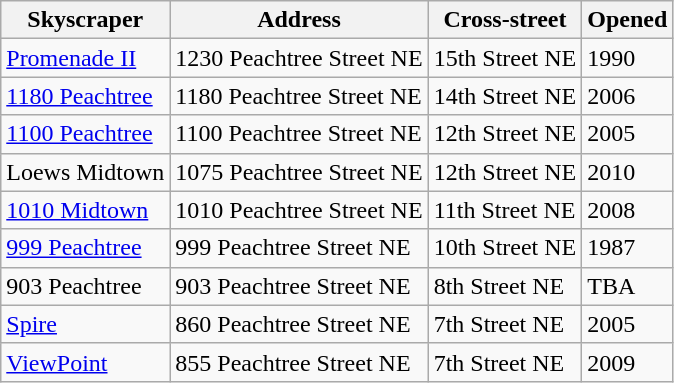<table class="wikitable">
<tr>
<th>Skyscraper</th>
<th>Address</th>
<th>Cross-street</th>
<th>Opened</th>
</tr>
<tr>
<td><a href='#'>Promenade II</a></td>
<td>1230 Peachtree Street NE</td>
<td>15th Street NE</td>
<td>1990</td>
</tr>
<tr>
<td><a href='#'>1180 Peachtree</a></td>
<td>1180 Peachtree Street NE</td>
<td>14th Street NE</td>
<td>2006</td>
</tr>
<tr>
<td><a href='#'>1100 Peachtree</a></td>
<td>1100 Peachtree Street NE</td>
<td>12th Street NE</td>
<td>2005</td>
</tr>
<tr>
<td>Loews Midtown</td>
<td>1075 Peachtree Street NE</td>
<td>12th Street NE</td>
<td>2010</td>
</tr>
<tr>
<td><a href='#'>1010 Midtown</a></td>
<td>1010 Peachtree Street NE</td>
<td>11th Street NE</td>
<td>2008</td>
</tr>
<tr>
<td><a href='#'>999 Peachtree</a></td>
<td>999 Peachtree Street NE</td>
<td>10th Street NE</td>
<td>1987</td>
</tr>
<tr>
<td>903 Peachtree</td>
<td>903 Peachtree Street NE</td>
<td>8th Street NE</td>
<td>TBA</td>
</tr>
<tr>
<td><a href='#'>Spire</a></td>
<td>860 Peachtree Street NE</td>
<td>7th Street NE</td>
<td>2005</td>
</tr>
<tr>
<td><a href='#'>ViewPoint</a></td>
<td>855 Peachtree Street NE</td>
<td>7th Street NE</td>
<td>2009</td>
</tr>
</table>
